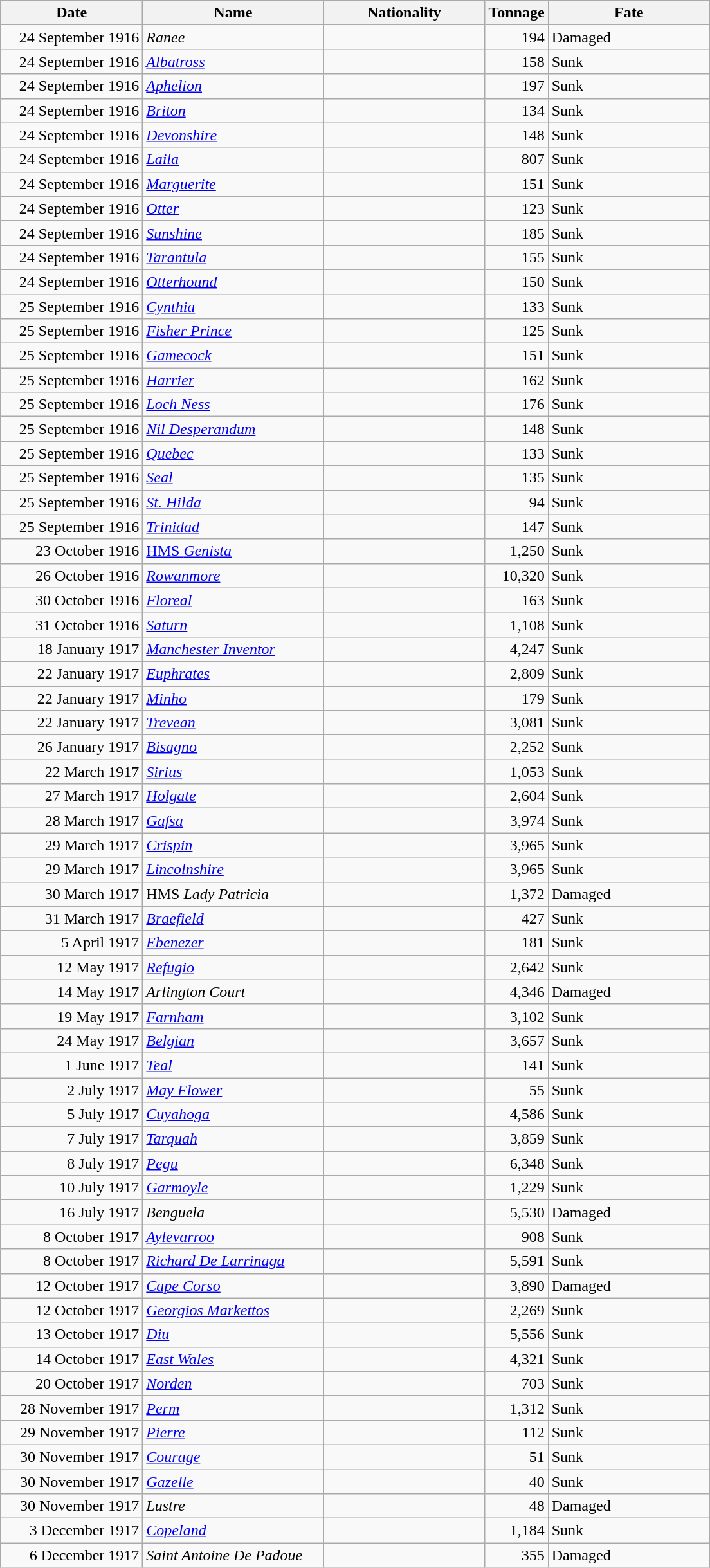<table class="wikitable sortable">
<tr>
<th width="140px">Date</th>
<th width="180px">Name</th>
<th width="160px">Nationality</th>
<th width="25px">Tonnage</th>
<th width="160px">Fate</th>
</tr>
<tr>
<td align="right">24 September 1916</td>
<td align="left"><em>Ranee</em></td>
<td align="left"></td>
<td align="right">194</td>
<td align="left">Damaged</td>
</tr>
<tr>
<td align="right">24 September 1916</td>
<td align="left"><a href='#'><em>Albatross</em></a></td>
<td align="left"></td>
<td align="right">158</td>
<td align="left">Sunk</td>
</tr>
<tr>
<td align="right">24 September 1916</td>
<td align="left"><a href='#'><em>Aphelion</em></a></td>
<td align="left"></td>
<td align="right">197</td>
<td align="left">Sunk</td>
</tr>
<tr>
<td align="right">24 September 1916</td>
<td align="left"><a href='#'><em>Briton</em></a></td>
<td align="left"></td>
<td align="right">134</td>
<td align="left">Sunk</td>
</tr>
<tr>
<td align="right">24 September 1916</td>
<td align="left"><a href='#'><em>Devonshire</em></a></td>
<td align="left"></td>
<td align="right">148</td>
<td align="left">Sunk</td>
</tr>
<tr>
<td align="right">24 September 1916</td>
<td align="left"><a href='#'><em>Laila</em></a></td>
<td align="left"></td>
<td align="right">807</td>
<td align="left">Sunk</td>
</tr>
<tr>
<td align="right">24 September 1916</td>
<td align="left"><a href='#'><em>Marguerite</em></a></td>
<td align="left"></td>
<td align="right">151</td>
<td align="left">Sunk</td>
</tr>
<tr>
<td align="right">24 September 1916</td>
<td align="left"><a href='#'><em>Otter</em></a></td>
<td align="left"></td>
<td align="right">123</td>
<td align="left">Sunk</td>
</tr>
<tr>
<td align="right">24 September 1916</td>
<td align="left"><a href='#'><em>Sunshine</em></a></td>
<td align="left"></td>
<td align="right">185</td>
<td align="left">Sunk</td>
</tr>
<tr>
<td align="right">24 September 1916</td>
<td align="left"><a href='#'><em>Tarantula</em></a></td>
<td align="left"></td>
<td align="right">155</td>
<td align="left">Sunk</td>
</tr>
<tr>
<td align="right">24 September 1916</td>
<td align="left"><a href='#'><em>Otterhound</em></a></td>
<td align="left"></td>
<td align="right">150</td>
<td align="left">Sunk</td>
</tr>
<tr>
<td align="right">25 September 1916</td>
<td align="left"><a href='#'><em>Cynthia</em></a></td>
<td align="left"></td>
<td align="right">133</td>
<td align="left">Sunk</td>
</tr>
<tr>
<td align="right">25 September 1916</td>
<td align="left"><a href='#'><em>Fisher Prince</em></a></td>
<td align="left"></td>
<td align="right">125</td>
<td align="left">Sunk</td>
</tr>
<tr>
<td align="right">25 September 1916</td>
<td align="left"><a href='#'><em>Gamecock</em></a></td>
<td align="left"></td>
<td align="right">151</td>
<td align="left">Sunk</td>
</tr>
<tr>
<td align="right">25 September 1916</td>
<td align="left"><a href='#'><em>Harrier</em></a></td>
<td align="left"></td>
<td align="right">162</td>
<td align="left">Sunk</td>
</tr>
<tr>
<td align="right">25 September 1916</td>
<td align="left"><a href='#'><em>Loch Ness</em></a></td>
<td align="left"></td>
<td align="right">176</td>
<td align="left">Sunk</td>
</tr>
<tr>
<td align="right">25 September 1916</td>
<td align="left"><a href='#'><em>Nil Desperandum</em></a></td>
<td align="left"></td>
<td align="right">148</td>
<td align="left">Sunk</td>
</tr>
<tr>
<td align="right">25 September 1916</td>
<td align="left"><a href='#'><em>Quebec</em></a></td>
<td align="left"></td>
<td align="right">133</td>
<td align="left">Sunk</td>
</tr>
<tr>
<td align="right">25 September 1916</td>
<td align="left"><a href='#'><em>Seal</em></a></td>
<td align="left"></td>
<td align="right">135</td>
<td align="left">Sunk</td>
</tr>
<tr>
<td align="right">25 September 1916</td>
<td align="left"><a href='#'><em>St. Hilda</em></a></td>
<td align="left"></td>
<td align="right">94</td>
<td align="left">Sunk</td>
</tr>
<tr>
<td align="right">25 September 1916</td>
<td align="left"><a href='#'><em>Trinidad</em></a></td>
<td align="left"></td>
<td align="right">147</td>
<td align="left">Sunk</td>
</tr>
<tr>
<td align="right">23 October 1916</td>
<td align="left"><a href='#'>HMS <em>Genista</em></a></td>
<td align="left"></td>
<td align="right">1,250</td>
<td align="left">Sunk</td>
</tr>
<tr>
<td align="right">26 October 1916</td>
<td align="left"><a href='#'><em>Rowanmore</em></a></td>
<td align="left"></td>
<td align="right">10,320</td>
<td align="left">Sunk</td>
</tr>
<tr>
<td align="right">30 October 1916</td>
<td align="left"><a href='#'><em>Floreal</em></a></td>
<td align="left"></td>
<td align="right">163</td>
<td align="left">Sunk</td>
</tr>
<tr>
<td align="right">31 October 1916</td>
<td align="left"><a href='#'><em>Saturn</em></a></td>
<td align="left"></td>
<td align="right">1,108</td>
<td align="left">Sunk</td>
</tr>
<tr>
<td align="right">18 January 1917</td>
<td align="left"><a href='#'><em>Manchester Inventor</em></a></td>
<td align="left"></td>
<td align="right">4,247</td>
<td align="left">Sunk</td>
</tr>
<tr>
<td align="right">22 January 1917</td>
<td align="left"><a href='#'><em>Euphrates</em></a></td>
<td align="left"></td>
<td align="right">2,809</td>
<td align="left">Sunk</td>
</tr>
<tr>
<td align="right">22 January 1917</td>
<td align="left"><a href='#'><em>Minho</em></a></td>
<td align="left"></td>
<td align="right">179</td>
<td align="left">Sunk</td>
</tr>
<tr>
<td align="right">22 January 1917</td>
<td align="left"><a href='#'><em>Trevean</em></a></td>
<td align="left"></td>
<td align="right">3,081</td>
<td align="left">Sunk</td>
</tr>
<tr>
<td align="right">26 January 1917</td>
<td align="left"><a href='#'><em>Bisagno</em></a></td>
<td align="left"></td>
<td align="right">2,252</td>
<td align="left">Sunk</td>
</tr>
<tr>
<td align="right">22 March 1917</td>
<td align="left"><a href='#'><em>Sirius</em></a></td>
<td align="left"></td>
<td align="right">1,053</td>
<td align="left">Sunk</td>
</tr>
<tr>
<td align="right">27 March 1917</td>
<td align="left"><a href='#'><em>Holgate</em></a></td>
<td align="left"></td>
<td align="right">2,604</td>
<td align="left">Sunk</td>
</tr>
<tr>
<td align="right">28 March 1917</td>
<td align="left"><a href='#'><em>Gafsa</em></a></td>
<td align="left"></td>
<td align="right">3,974</td>
<td align="left">Sunk</td>
</tr>
<tr>
<td align="right">29 March 1917</td>
<td align="left"><a href='#'><em>Crispin</em></a></td>
<td align="left"></td>
<td align="right">3,965</td>
<td align="left">Sunk</td>
</tr>
<tr>
<td align="right">29 March 1917</td>
<td align="left"><a href='#'><em>Lincolnshire</em></a></td>
<td align="left"></td>
<td align="right">3,965</td>
<td align="left">Sunk</td>
</tr>
<tr>
<td align="right">30 March 1917</td>
<td align="left">HMS <em>Lady Patricia</em></td>
<td align="left"></td>
<td align="right">1,372</td>
<td align="left">Damaged</td>
</tr>
<tr>
<td align="right">31 March 1917</td>
<td align="left"><a href='#'><em>Braefield</em></a></td>
<td align="left"></td>
<td align="right">427</td>
<td align="left">Sunk</td>
</tr>
<tr>
<td align="right">5 April 1917</td>
<td align="left"><a href='#'><em>Ebenezer</em></a></td>
<td align="left"></td>
<td align="right">181</td>
<td align="left">Sunk</td>
</tr>
<tr>
<td align="right">12 May 1917</td>
<td align="left"><a href='#'><em>Refugio</em></a></td>
<td align="left"></td>
<td align="right">2,642</td>
<td align="left">Sunk</td>
</tr>
<tr>
<td align="right">14 May 1917</td>
<td align="left"><em>Arlington Court</em></td>
<td align="left"></td>
<td align="right">4,346</td>
<td align="left">Damaged</td>
</tr>
<tr>
<td align="right">19 May 1917</td>
<td align="left"><a href='#'><em>Farnham</em></a></td>
<td align="left"></td>
<td align="right">3,102</td>
<td align="left">Sunk</td>
</tr>
<tr>
<td align="right">24 May 1917</td>
<td align="left"><a href='#'><em>Belgian</em></a></td>
<td align="left"></td>
<td align="right">3,657</td>
<td align="left">Sunk</td>
</tr>
<tr>
<td align="right">1 June 1917</td>
<td align="left"><a href='#'><em>Teal</em></a></td>
<td align="left"></td>
<td align="right">141</td>
<td align="left">Sunk</td>
</tr>
<tr>
<td align="right">2 July 1917</td>
<td align="left"><a href='#'><em>May Flower</em></a></td>
<td align="left"></td>
<td align="right">55</td>
<td align="left">Sunk</td>
</tr>
<tr>
<td align="right">5 July 1917</td>
<td align="left"><a href='#'><em>Cuyahoga</em></a></td>
<td align="left"></td>
<td align="right">4,586</td>
<td align="left">Sunk</td>
</tr>
<tr>
<td align="right">7 July 1917</td>
<td align="left"><a href='#'><em>Tarquah</em></a></td>
<td align="left"></td>
<td align="right">3,859</td>
<td align="left">Sunk</td>
</tr>
<tr>
<td align="right">8 July 1917</td>
<td align="left"><a href='#'><em>Pegu</em></a></td>
<td align="left"></td>
<td align="right">6,348</td>
<td align="left">Sunk</td>
</tr>
<tr>
<td align="right">10 July 1917</td>
<td align="left"><a href='#'><em>Garmoyle</em></a></td>
<td align="left"></td>
<td align="right">1,229</td>
<td align="left">Sunk</td>
</tr>
<tr>
<td align="right">16 July 1917</td>
<td align="left"><em>Benguela</em></td>
<td align="left"></td>
<td align="right">5,530</td>
<td align="left">Damaged</td>
</tr>
<tr>
<td align="right">8 October 1917</td>
<td align="left"><a href='#'><em>Aylevarroo</em></a></td>
<td align="left"></td>
<td align="right">908</td>
<td align="left">Sunk</td>
</tr>
<tr>
<td align="right">8 October 1917</td>
<td align="left"><a href='#'><em>Richard De Larrinaga</em></a></td>
<td align="left"></td>
<td align="right">5,591</td>
<td align="left">Sunk</td>
</tr>
<tr>
<td align="right">12 October 1917</td>
<td align="left"><a href='#'><em>Cape Corso</em></a></td>
<td align="left"></td>
<td align="right">3,890</td>
<td align="left">Damaged</td>
</tr>
<tr>
<td align="right">12 October 1917</td>
<td align="left"><a href='#'><em>Georgios Markettos</em></a></td>
<td align="left"></td>
<td align="right">2,269</td>
<td align="left">Sunk</td>
</tr>
<tr>
<td align="right">13 October 1917</td>
<td align="left"><a href='#'><em>Diu</em></a></td>
<td align="left"></td>
<td align="right">5,556</td>
<td align="left">Sunk</td>
</tr>
<tr>
<td align="right">14 October 1917</td>
<td align="left"><a href='#'><em>East Wales</em></a></td>
<td align="left"></td>
<td align="right">4,321</td>
<td align="left">Sunk</td>
</tr>
<tr>
<td align="right">20 October 1917</td>
<td align="left"><a href='#'><em>Norden</em></a></td>
<td align="left"></td>
<td align="right">703</td>
<td align="left">Sunk</td>
</tr>
<tr>
<td align="right">28 November 1917</td>
<td align="left"><a href='#'><em>Perm</em></a></td>
<td align="left"></td>
<td align="right">1,312</td>
<td align="left">Sunk</td>
</tr>
<tr>
<td align="right">29 November 1917</td>
<td align="left"><a href='#'><em>Pierre</em></a></td>
<td align="left"></td>
<td align="right">112</td>
<td align="left">Sunk</td>
</tr>
<tr>
<td align="right">30 November 1917</td>
<td align="left"><a href='#'><em>Courage</em></a></td>
<td align="left"></td>
<td align="right">51</td>
<td align="left">Sunk</td>
</tr>
<tr>
<td align="right">30 November 1917</td>
<td align="left"><a href='#'><em>Gazelle</em></a></td>
<td align="left"></td>
<td align="right">40</td>
<td align="left">Sunk</td>
</tr>
<tr>
<td align="right">30 November 1917</td>
<td align="left"><em>Lustre</em></td>
<td align="left"></td>
<td align="right">48</td>
<td align="left">Damaged</td>
</tr>
<tr>
<td align="right">3 December 1917</td>
<td align="left"><a href='#'><em>Copeland</em></a></td>
<td align="left"></td>
<td align="right">1,184</td>
<td align="left">Sunk</td>
</tr>
<tr>
<td align="right">6 December 1917</td>
<td align="left"><em>Saint Antoine De Padoue</em></td>
<td align="left"></td>
<td align="right">355</td>
<td align="left">Damaged</td>
</tr>
</table>
